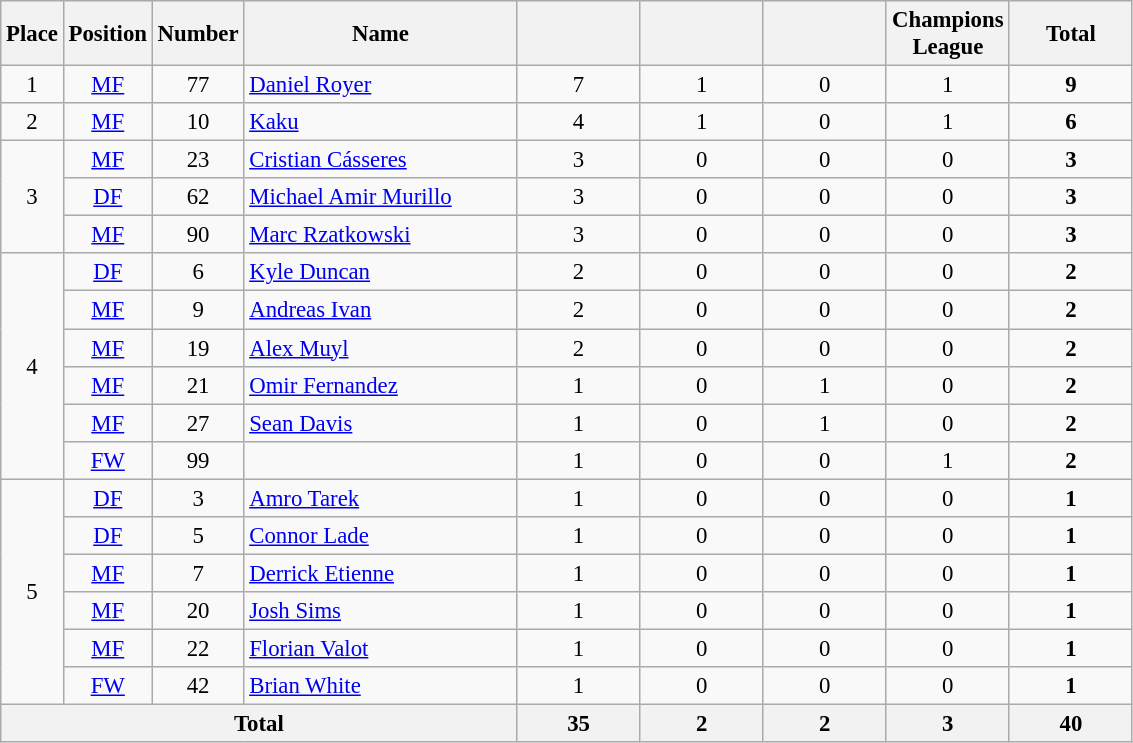<table class="wikitable" style="font-size: 95%; text-align: center;">
<tr>
<th width=30>Place</th>
<th width=30>Position</th>
<th width=30>Number</th>
<th width=175>Name</th>
<th width=75></th>
<th width=75></th>
<th width=75></th>
<th width=75>Champions League</th>
<th width=75>Total</th>
</tr>
<tr>
<td>1</td>
<td><a href='#'>MF</a></td>
<td>77</td>
<td align="left"> <a href='#'>Daniel Royer</a></td>
<td>7</td>
<td>1</td>
<td>0</td>
<td>1</td>
<td><strong>9</strong></td>
</tr>
<tr>
<td>2</td>
<td><a href='#'>MF</a></td>
<td>10</td>
<td align="left"> <a href='#'>Kaku</a></td>
<td>4</td>
<td>1</td>
<td>0</td>
<td>1</td>
<td><strong>6</strong></td>
</tr>
<tr>
<td rowspan="3">3</td>
<td><a href='#'>MF</a></td>
<td>23</td>
<td align="left"> <a href='#'>Cristian Cásseres</a></td>
<td>3</td>
<td>0</td>
<td>0</td>
<td>0</td>
<td><strong>3</strong></td>
</tr>
<tr>
<td><a href='#'>DF</a></td>
<td>62</td>
<td align="left"> <a href='#'>Michael Amir Murillo</a></td>
<td>3</td>
<td>0</td>
<td>0</td>
<td>0</td>
<td><strong>3</strong></td>
</tr>
<tr>
<td><a href='#'>MF</a></td>
<td>90</td>
<td align="left"> <a href='#'>Marc Rzatkowski</a></td>
<td>3</td>
<td>0</td>
<td>0</td>
<td>0</td>
<td><strong>3</strong></td>
</tr>
<tr>
<td rowspan="6">4</td>
<td><a href='#'>DF</a></td>
<td>6</td>
<td align="left"> <a href='#'>Kyle Duncan</a></td>
<td>2</td>
<td>0</td>
<td>0</td>
<td>0</td>
<td><strong>2</strong></td>
</tr>
<tr>
<td><a href='#'>MF</a></td>
<td>9</td>
<td align="left"> <a href='#'>Andreas Ivan</a></td>
<td>2</td>
<td>0</td>
<td>0</td>
<td>0</td>
<td><strong>2</strong></td>
</tr>
<tr>
<td><a href='#'>MF</a></td>
<td>19</td>
<td align="left"> <a href='#'>Alex Muyl</a></td>
<td>2</td>
<td>0</td>
<td>0</td>
<td>0</td>
<td><strong>2</strong></td>
</tr>
<tr>
<td><a href='#'>MF</a></td>
<td>21</td>
<td align="left"> <a href='#'>Omir Fernandez</a></td>
<td>1</td>
<td>0</td>
<td>1</td>
<td>0</td>
<td><strong>2</strong></td>
</tr>
<tr>
<td><a href='#'>MF</a></td>
<td>27</td>
<td align="left"> <a href='#'>Sean Davis</a></td>
<td>1</td>
<td>0</td>
<td>1</td>
<td>0</td>
<td><strong>2</strong></td>
</tr>
<tr>
<td><a href='#'>FW</a></td>
<td>99</td>
<td align="left"></td>
<td>1</td>
<td>0</td>
<td>0</td>
<td>1</td>
<td><strong>2</strong></td>
</tr>
<tr>
<td rowspan="6">5</td>
<td><a href='#'>DF</a></td>
<td>3</td>
<td align="left"> <a href='#'>Amro Tarek</a></td>
<td>1</td>
<td>0</td>
<td>0</td>
<td>0</td>
<td><strong>1</strong></td>
</tr>
<tr>
<td><a href='#'>DF</a></td>
<td>5</td>
<td align="left"> <a href='#'>Connor Lade</a></td>
<td>1</td>
<td>0</td>
<td>0</td>
<td>0</td>
<td><strong>1</strong></td>
</tr>
<tr>
<td><a href='#'>MF</a></td>
<td>7</td>
<td align="left"> <a href='#'>Derrick Etienne</a></td>
<td>1</td>
<td>0</td>
<td>0</td>
<td>0</td>
<td><strong>1</strong></td>
</tr>
<tr>
<td><a href='#'>MF</a></td>
<td>20</td>
<td align="left"> <a href='#'>Josh Sims</a></td>
<td>1</td>
<td>0</td>
<td>0</td>
<td>0</td>
<td><strong>1</strong></td>
</tr>
<tr>
<td><a href='#'>MF</a></td>
<td>22</td>
<td align="left"> <a href='#'>Florian Valot</a></td>
<td>1</td>
<td>0</td>
<td>0</td>
<td>0</td>
<td><strong>1</strong></td>
</tr>
<tr>
<td><a href='#'>FW</a></td>
<td>42</td>
<td align="left"> <a href='#'>Brian White</a></td>
<td>1</td>
<td>0</td>
<td>0</td>
<td>0</td>
<td><strong>1</strong></td>
</tr>
<tr>
<th colspan="4">Total</th>
<th>35</th>
<th>2</th>
<th>2</th>
<th>3</th>
<th>40</th>
</tr>
</table>
